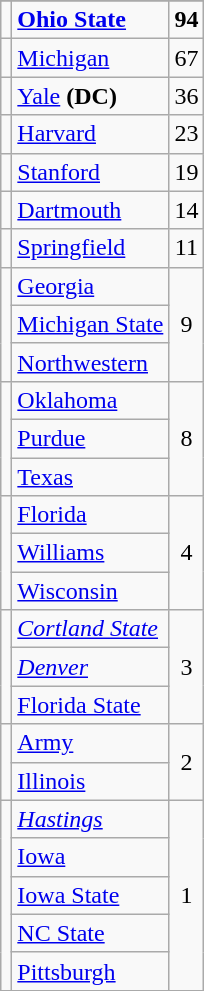<table class="wikitable sortable" style="text-align:center">
<tr>
</tr>
<tr>
<td></td>
<td align=left><strong><a href='#'>Ohio State</a></strong></td>
<td><strong>94</strong></td>
</tr>
<tr>
<td></td>
<td align=left><a href='#'>Michigan</a></td>
<td>67</td>
</tr>
<tr>
<td></td>
<td align=left><a href='#'>Yale</a> <strong>(DC)</strong></td>
<td>36</td>
</tr>
<tr>
<td></td>
<td align=left><a href='#'>Harvard</a></td>
<td>23</td>
</tr>
<tr>
<td></td>
<td align=left><a href='#'>Stanford</a></td>
<td>19</td>
</tr>
<tr>
<td></td>
<td align=left><a href='#'>Dartmouth</a></td>
<td>14</td>
</tr>
<tr>
<td></td>
<td align=left><a href='#'>Springfield</a></td>
<td>11</td>
</tr>
<tr>
<td rowspan=3></td>
<td align=left><a href='#'>Georgia</a></td>
<td rowspan=3>9</td>
</tr>
<tr>
<td align=left><a href='#'>Michigan State</a></td>
</tr>
<tr>
<td align=left><a href='#'>Northwestern</a></td>
</tr>
<tr>
<td rowspan=3></td>
<td align=left><a href='#'>Oklahoma</a></td>
<td rowspan=3>8</td>
</tr>
<tr>
<td align=left><a href='#'>Purdue</a></td>
</tr>
<tr>
<td align=left><a href='#'>Texas</a></td>
</tr>
<tr>
<td rowspan=3></td>
<td align=left><a href='#'>Florida</a></td>
<td rowspan=3>4</td>
</tr>
<tr>
<td align=left><a href='#'>Williams</a></td>
</tr>
<tr>
<td align=left><a href='#'>Wisconsin</a></td>
</tr>
<tr>
<td rowspan=3></td>
<td align=left><em><a href='#'>Cortland State</a></em></td>
<td rowspan=3>3</td>
</tr>
<tr>
<td align=left><em><a href='#'>Denver</a></em></td>
</tr>
<tr>
<td align=left><a href='#'>Florida State</a></td>
</tr>
<tr>
<td rowspan=2></td>
<td align=left><a href='#'>Army</a></td>
<td rowspan=2>2</td>
</tr>
<tr>
<td align=left><a href='#'>Illinois</a></td>
</tr>
<tr>
<td rowspan=5></td>
<td align=left><em><a href='#'>Hastings</a></em></td>
<td rowspan=5>1</td>
</tr>
<tr>
<td align=left><a href='#'>Iowa</a></td>
</tr>
<tr>
<td align=left><a href='#'>Iowa State</a></td>
</tr>
<tr>
<td align=left><a href='#'>NC State</a></td>
</tr>
<tr>
<td align=left><a href='#'>Pittsburgh</a></td>
</tr>
</table>
